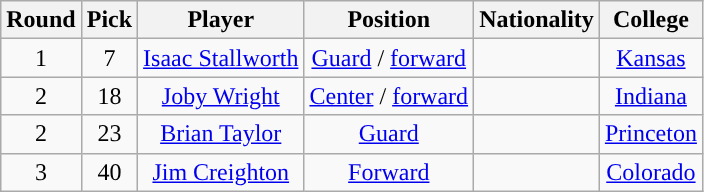<table class="wikitable sortable">
<tr>
<th scope="col">Round</th>
<th scope="col">Pick</th>
<th scope="col">Player</th>
<th scope="col">Position</th>
<th scope="col">Nationality</th>
<th scope="col">College</th>
</tr>
<tr style="text-align: center">
<td>1</td>
<td>7</td>
<td><a href='#'>Isaac Stallworth</a></td>
<td><a href='#'>Guard</a> / <a href='#'>forward</a></td>
<td></td>
<td><a href='#'>Kansas</a></td>
</tr>
<tr style="text-align: center">
<td>2</td>
<td>18</td>
<td><a href='#'>Joby Wright</a></td>
<td><a href='#'>Center</a> / <a href='#'>forward</a></td>
<td></td>
<td><a href='#'>Indiana</a></td>
</tr>
<tr style="text-align: center">
<td>2</td>
<td>23</td>
<td><a href='#'>Brian Taylor</a></td>
<td><a href='#'>Guard</a></td>
<td></td>
<td><a href='#'>Princeton</a></td>
</tr>
<tr style="text-align: center">
<td>3</td>
<td>40</td>
<td><a href='#'>Jim Creighton</a></td>
<td><a href='#'>Forward</a></td>
<td></td>
<td><a href='#'>Colorado</a></td>
</tr>
</table>
